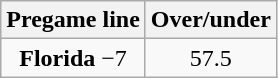<table class="wikitable">
<tr align="center">
<th style=>Pregame line</th>
<th style=>Over/under</th>
</tr>
<tr align="center">
<td><strong>Florida</strong> −7</td>
<td>57.5</td>
</tr>
</table>
